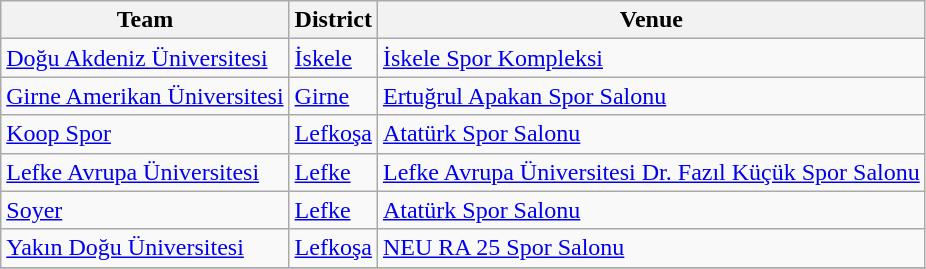<table class="wikitable sortable" style="text-align: left;">
<tr>
<th>Team</th>
<th>District</th>
<th>Venue</th>
</tr>
<tr>
<td><a href='#'>Doğu Akdeniz Üniversitesi</a></td>
<td><a href='#'>İskele</a></td>
<td><a href='#'>İskele Spor Kompleksi</a></td>
</tr>
<tr>
<td><a href='#'>Girne Amerikan Üniversitesi</a></td>
<td><a href='#'>Girne</a></td>
<td><a href='#'>Ertuğrul Apakan Spor Salonu</a></td>
</tr>
<tr>
<td><a href='#'>Koop Spor</a></td>
<td><a href='#'>Lefkoşa</a></td>
<td><a href='#'>Atatürk Spor Salonu</a></td>
</tr>
<tr>
<td><a href='#'>Lefke Avrupa Üniversitesi</a></td>
<td><a href='#'>Lefke</a></td>
<td><a href='#'>Lefke Avrupa Üniversitesi Dr. Fazıl Küçük Spor Salonu</a></td>
</tr>
<tr>
<td><a href='#'>Soyer</a></td>
<td><a href='#'>Lefke</a></td>
<td><a href='#'>Atatürk Spor Salonu</a></td>
</tr>
<tr>
<td><a href='#'>Yakın Doğu Üniversitesi</a></td>
<td><a href='#'>Lefkoşa</a></td>
<td><a href='#'>NEU RA 25 Spor Salonu</a></td>
</tr>
<tr>
</tr>
</table>
